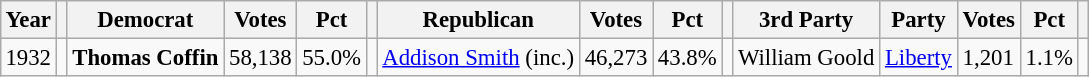<table class="wikitable" style="margin:0.5em ; font-size:95%">
<tr>
<th>Year</th>
<th></th>
<th>Democrat</th>
<th>Votes</th>
<th>Pct</th>
<th></th>
<th>Republican</th>
<th>Votes</th>
<th>Pct</th>
<th></th>
<th>3rd Party</th>
<th>Party</th>
<th>Votes</th>
<th>Pct</th>
<th></th>
</tr>
<tr>
<td>1932</td>
<td></td>
<td><strong>Thomas Coffin</strong></td>
<td>58,138</td>
<td>55.0%</td>
<td></td>
<td><a href='#'>Addison Smith</a> (inc.)</td>
<td>46,273</td>
<td>43.8%</td>
<td></td>
<td>William Goold</td>
<td><a href='#'>Liberty</a></td>
<td>1,201</td>
<td>1.1%</td>
<td></td>
</tr>
</table>
